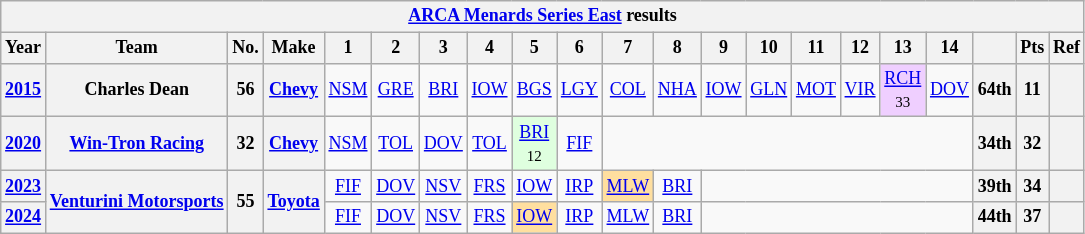<table class="wikitable" style="text-align:center; font-size:75%">
<tr>
<th colspan=21><a href='#'>ARCA Menards Series East</a> results</th>
</tr>
<tr>
<th>Year</th>
<th>Team</th>
<th>No.</th>
<th>Make</th>
<th>1</th>
<th>2</th>
<th>3</th>
<th>4</th>
<th>5</th>
<th>6</th>
<th>7</th>
<th>8</th>
<th>9</th>
<th>10</th>
<th>11</th>
<th>12</th>
<th>13</th>
<th>14</th>
<th></th>
<th>Pts</th>
<th>Ref</th>
</tr>
<tr>
<th><a href='#'>2015</a></th>
<th>Charles Dean</th>
<th>56</th>
<th><a href='#'>Chevy</a></th>
<td><a href='#'>NSM</a></td>
<td><a href='#'>GRE</a></td>
<td><a href='#'>BRI</a></td>
<td><a href='#'>IOW</a></td>
<td><a href='#'>BGS</a></td>
<td><a href='#'>LGY</a></td>
<td><a href='#'>COL</a></td>
<td><a href='#'>NHA</a></td>
<td><a href='#'>IOW</a></td>
<td><a href='#'>GLN</a></td>
<td><a href='#'>MOT</a></td>
<td><a href='#'>VIR</a></td>
<td style="background:#EFCFFF;"><a href='#'>RCH</a><br><small>33</small></td>
<td><a href='#'>DOV</a></td>
<th>64th</th>
<th>11</th>
<th></th>
</tr>
<tr>
<th><a href='#'>2020</a></th>
<th><a href='#'>Win-Tron Racing</a></th>
<th>32</th>
<th><a href='#'>Chevy</a></th>
<td><a href='#'>NSM</a></td>
<td><a href='#'>TOL</a></td>
<td><a href='#'>DOV</a></td>
<td><a href='#'>TOL</a></td>
<td style="background:#DFFFDF;"><a href='#'>BRI</a><br><small>12</small></td>
<td><a href='#'>FIF</a></td>
<td colspan=8></td>
<th>34th</th>
<th>32</th>
<th></th>
</tr>
<tr>
<th><a href='#'>2023</a></th>
<th rowspan=2><a href='#'>Venturini Motorsports</a></th>
<th rowspan=2>55</th>
<th rowspan=2><a href='#'>Toyota</a></th>
<td><a href='#'>FIF</a></td>
<td><a href='#'>DOV</a></td>
<td><a href='#'>NSV</a></td>
<td><a href='#'>FRS</a></td>
<td><a href='#'>IOW</a></td>
<td><a href='#'>IRP</a></td>
<td style="background:#FFDF9F;"><a href='#'>MLW</a><br></td>
<td><a href='#'>BRI</a></td>
<td colspan=6></td>
<th>39th</th>
<th>34</th>
<th></th>
</tr>
<tr>
<th><a href='#'>2024</a></th>
<td><a href='#'>FIF</a></td>
<td><a href='#'>DOV</a></td>
<td><a href='#'>NSV</a></td>
<td><a href='#'>FRS</a></td>
<td style="background:#FFDF9F;"><a href='#'>IOW</a><br></td>
<td><a href='#'>IRP</a></td>
<td><a href='#'>MLW</a></td>
<td><a href='#'>BRI</a></td>
<td colspan=6></td>
<th>44th</th>
<th>37</th>
<th></th>
</tr>
</table>
